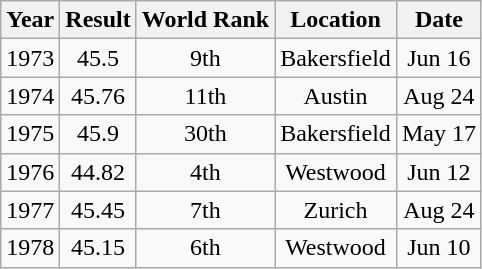<table class=wikitable>
<tr>
<th>Year</th>
<th>Result</th>
<th>World Rank</th>
<th>Location</th>
<th>Date</th>
</tr>
<tr>
<td>1973</td>
<td align="center">45.5</td>
<td align="center">9th</td>
<td align="center">Bakersfield</td>
<td align="center">Jun 16</td>
</tr>
<tr>
<td>1974</td>
<td align="center">45.76</td>
<td align="center">11th</td>
<td align="center">Austin</td>
<td align="center">Aug 24</td>
</tr>
<tr>
<td>1975</td>
<td align="center">45.9</td>
<td align="center">30th</td>
<td align="center">Bakersfield</td>
<td align="center">May 17</td>
</tr>
<tr>
<td>1976</td>
<td align="center">44.82</td>
<td align="center">4th</td>
<td align="center">Westwood</td>
<td align="center">Jun 12</td>
</tr>
<tr>
<td>1977</td>
<td align="center">45.45</td>
<td align="center">7th</td>
<td align="center">Zurich</td>
<td align="center">Aug 24</td>
</tr>
<tr>
<td>1978</td>
<td align="center">45.15</td>
<td align="center">6th</td>
<td align="center">Westwood</td>
<td align="center">Jun 10</td>
</tr>
</table>
